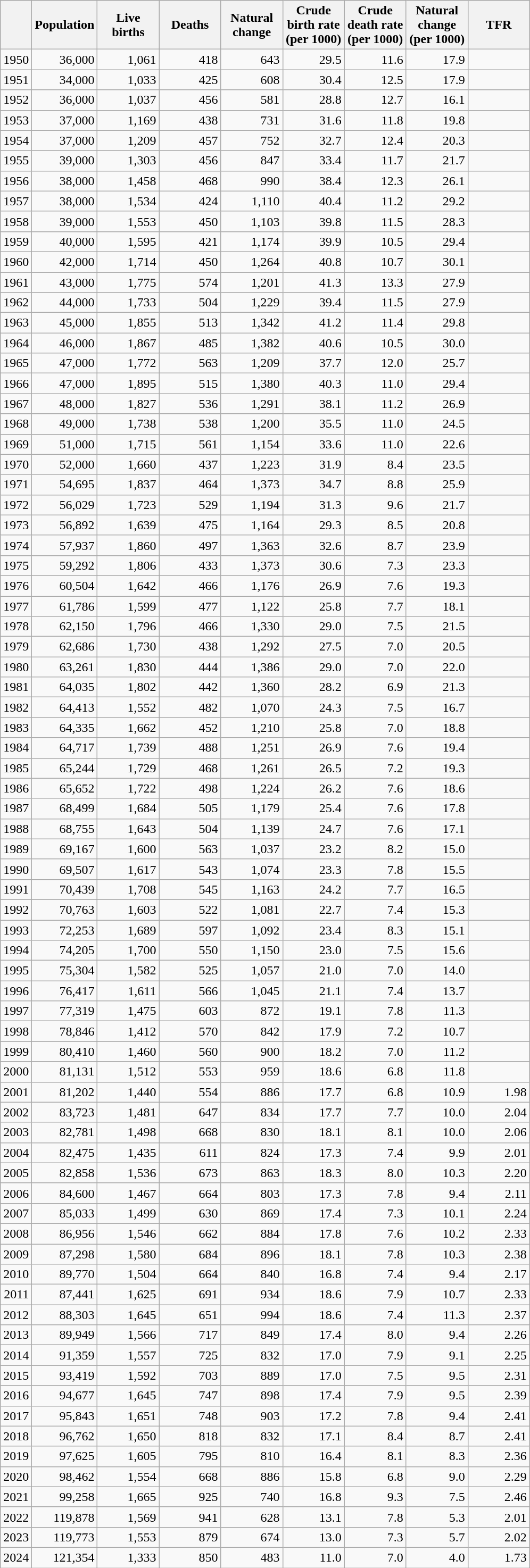<table class="wikitable sortable" style="text-align: right;">
<tr>
<th></th>
<th width="70pt">Population </th>
<th width="70pt">Live births</th>
<th width="70pt">Deaths</th>
<th width="70pt">Natural change</th>
<th width="70pt">Crude birth rate (per 1000)</th>
<th width="70pt">Crude death rate (per 1000)</th>
<th width="70pt">Natural change (per 1000)</th>
<th width="70pt">TFR</th>
</tr>
<tr>
<td>1950</td>
<td>36,000</td>
<td>1,061</td>
<td>418</td>
<td>643</td>
<td>29.5</td>
<td>11.6</td>
<td>17.9</td>
<td></td>
</tr>
<tr>
<td>1951</td>
<td>34,000</td>
<td>1,033</td>
<td>425</td>
<td>608</td>
<td>30.4</td>
<td>12.5</td>
<td>17.9</td>
<td></td>
</tr>
<tr>
<td>1952</td>
<td>36,000</td>
<td>1,037</td>
<td>456</td>
<td>581</td>
<td>28.8</td>
<td>12.7</td>
<td>16.1</td>
<td></td>
</tr>
<tr>
<td>1953</td>
<td>37,000</td>
<td>1,169</td>
<td>438</td>
<td>731</td>
<td>31.6</td>
<td>11.8</td>
<td>19.8</td>
<td></td>
</tr>
<tr>
<td>1954</td>
<td>37,000</td>
<td>1,209</td>
<td>457</td>
<td>752</td>
<td>32.7</td>
<td>12.4</td>
<td>20.3</td>
<td></td>
</tr>
<tr>
<td>1955</td>
<td>39,000</td>
<td>1,303</td>
<td>456</td>
<td>847</td>
<td>33.4</td>
<td>11.7</td>
<td>21.7</td>
<td></td>
</tr>
<tr>
<td>1956</td>
<td>38,000</td>
<td>1,458</td>
<td>468</td>
<td>990</td>
<td>38.4</td>
<td>12.3</td>
<td>26.1</td>
<td></td>
</tr>
<tr>
<td>1957</td>
<td>38,000</td>
<td>1,534</td>
<td>424</td>
<td>1,110</td>
<td>40.4</td>
<td>11.2</td>
<td>29.2</td>
<td></td>
</tr>
<tr>
<td>1958</td>
<td>39,000</td>
<td>1,553</td>
<td>450</td>
<td>1,103</td>
<td>39.8</td>
<td>11.5</td>
<td>28.3</td>
<td></td>
</tr>
<tr>
<td>1959</td>
<td>40,000</td>
<td>1,595</td>
<td>421</td>
<td>1,174</td>
<td>39.9</td>
<td>10.5</td>
<td>29.4</td>
<td></td>
</tr>
<tr>
<td>1960</td>
<td>42,000</td>
<td>1,714</td>
<td>450</td>
<td>1,264</td>
<td>40.8</td>
<td>10.7</td>
<td>30.1</td>
<td></td>
</tr>
<tr>
<td>1961</td>
<td>43,000</td>
<td>1,775</td>
<td>574</td>
<td>1,201</td>
<td>41.3</td>
<td>13.3</td>
<td>27.9</td>
<td></td>
</tr>
<tr>
<td>1962</td>
<td>44,000</td>
<td>1,733</td>
<td>504</td>
<td>1,229</td>
<td>39.4</td>
<td>11.5</td>
<td>27.9</td>
<td></td>
</tr>
<tr>
<td>1963</td>
<td>45,000</td>
<td>1,855</td>
<td>513</td>
<td>1,342</td>
<td>41.2</td>
<td>11.4</td>
<td>29.8</td>
<td></td>
</tr>
<tr>
<td>1964</td>
<td>46,000</td>
<td>1,867</td>
<td>485</td>
<td>1,382</td>
<td>40.6</td>
<td>10.5</td>
<td>30.0</td>
<td></td>
</tr>
<tr>
<td>1965</td>
<td>47,000</td>
<td>1,772</td>
<td>563</td>
<td>1,209</td>
<td>37.7</td>
<td>12.0</td>
<td>25.7</td>
<td></td>
</tr>
<tr>
<td>1966</td>
<td>47,000</td>
<td>1,895</td>
<td>515</td>
<td>1,380</td>
<td>40.3</td>
<td>11.0</td>
<td>29.4</td>
<td></td>
</tr>
<tr>
<td>1967</td>
<td>48,000</td>
<td>1,827</td>
<td>536</td>
<td>1,291</td>
<td>38.1</td>
<td>11.2</td>
<td>26.9</td>
<td></td>
</tr>
<tr>
<td>1968</td>
<td>49,000</td>
<td>1,738</td>
<td>538</td>
<td>1,200</td>
<td>35.5</td>
<td>11.0</td>
<td>24.5</td>
<td></td>
</tr>
<tr>
<td>1969</td>
<td>51,000</td>
<td>1,715</td>
<td>561</td>
<td>1,154</td>
<td>33.6</td>
<td>11.0</td>
<td>22.6</td>
<td></td>
</tr>
<tr>
<td>1970</td>
<td>52,000</td>
<td>1,660</td>
<td>437</td>
<td>1,223</td>
<td>31.9</td>
<td>8.4</td>
<td>23.5</td>
<td></td>
</tr>
<tr>
<td>1971</td>
<td>54,695</td>
<td>1,837</td>
<td>464</td>
<td>1,373</td>
<td>34.7</td>
<td>8.8</td>
<td>25.9</td>
<td></td>
</tr>
<tr>
<td>1972</td>
<td>56,029</td>
<td>1,723</td>
<td>529</td>
<td>1,194</td>
<td>31.3</td>
<td>9.6</td>
<td>21.7</td>
<td></td>
</tr>
<tr>
<td>1973</td>
<td>56,892</td>
<td>1,639</td>
<td>475</td>
<td>1,164</td>
<td>29.3</td>
<td>8.5</td>
<td>20.8</td>
<td></td>
</tr>
<tr>
<td>1974</td>
<td>57,937</td>
<td>1,860</td>
<td>497</td>
<td>1,363</td>
<td>32.6</td>
<td>8.7</td>
<td>23.9</td>
<td></td>
</tr>
<tr>
<td>1975</td>
<td>59,292</td>
<td>1,806</td>
<td>433</td>
<td>1,373</td>
<td>30.6</td>
<td>7.3</td>
<td>23.3</td>
<td></td>
</tr>
<tr>
<td>1976</td>
<td>60,504</td>
<td>1,642</td>
<td>466</td>
<td>1,176</td>
<td>26.9</td>
<td>7.6</td>
<td>19.3</td>
<td></td>
</tr>
<tr>
<td>1977</td>
<td>61,786</td>
<td>1,599</td>
<td>477</td>
<td>1,122</td>
<td>25.8</td>
<td>7.7</td>
<td>18.1</td>
<td></td>
</tr>
<tr>
<td>1978</td>
<td>62,150</td>
<td>1,796</td>
<td>466</td>
<td>1,330</td>
<td>29.0</td>
<td>7.5</td>
<td>21.5</td>
<td></td>
</tr>
<tr>
<td>1979</td>
<td>62,686</td>
<td>1,730</td>
<td>438</td>
<td>1,292</td>
<td>27.5</td>
<td>7.0</td>
<td>20.5</td>
<td></td>
</tr>
<tr>
<td>1980</td>
<td>63,261</td>
<td>1,830</td>
<td>444</td>
<td>1,386</td>
<td>29.0</td>
<td>7.0</td>
<td>22.0</td>
<td></td>
</tr>
<tr>
<td>1981</td>
<td>64,035</td>
<td>1,802</td>
<td>442</td>
<td>1,360</td>
<td>28.2</td>
<td>6.9</td>
<td>21.3</td>
<td></td>
</tr>
<tr>
<td>1982</td>
<td>64,413</td>
<td>1,552</td>
<td>482</td>
<td>1,070</td>
<td>24.3</td>
<td>7.5</td>
<td>16.7</td>
<td></td>
</tr>
<tr>
<td>1983</td>
<td>64,335</td>
<td>1,662</td>
<td>452</td>
<td>1,210</td>
<td>25.8</td>
<td>7.0</td>
<td>18.8</td>
<td></td>
</tr>
<tr>
<td>1984</td>
<td>64,717</td>
<td>1,739</td>
<td>488</td>
<td>1,251</td>
<td>26.9</td>
<td>7.6</td>
<td>19.4</td>
<td></td>
</tr>
<tr>
<td>1985</td>
<td>65,244</td>
<td>1,729</td>
<td>468</td>
<td>1,261</td>
<td>26.5</td>
<td>7.2</td>
<td>19.3</td>
<td></td>
</tr>
<tr>
<td>1986</td>
<td>65,652</td>
<td>1,722</td>
<td>498</td>
<td>1,224</td>
<td>26.2</td>
<td>7.6</td>
<td>18.6</td>
<td></td>
</tr>
<tr>
<td>1987</td>
<td>68,499</td>
<td>1,684</td>
<td>505</td>
<td>1,179</td>
<td>25.4</td>
<td>7.6</td>
<td>17.8</td>
<td></td>
</tr>
<tr>
<td>1988</td>
<td>68,755</td>
<td>1,643</td>
<td>504</td>
<td>1,139</td>
<td>24.7</td>
<td>7.6</td>
<td>17.1</td>
<td></td>
</tr>
<tr>
<td>1989</td>
<td>69,167</td>
<td>1,600</td>
<td>563</td>
<td>1,037</td>
<td>23.2</td>
<td>8.2</td>
<td>15.0</td>
<td></td>
</tr>
<tr>
<td>1990</td>
<td>69,507</td>
<td>1,617</td>
<td>543</td>
<td>1,074</td>
<td>23.3</td>
<td>7.8</td>
<td>15.5</td>
<td></td>
</tr>
<tr>
<td>1991</td>
<td>70,439</td>
<td>1,708</td>
<td>545</td>
<td>1,163</td>
<td>24.2</td>
<td>7.7</td>
<td>16.5</td>
<td></td>
</tr>
<tr>
<td>1992</td>
<td>70,763</td>
<td>1,603</td>
<td>522</td>
<td>1,081</td>
<td>22.7</td>
<td>7.4</td>
<td>15.3</td>
<td></td>
</tr>
<tr>
<td>1993</td>
<td>72,253</td>
<td>1,689</td>
<td>597</td>
<td>1,092</td>
<td>23.4</td>
<td>8.3</td>
<td>15.1</td>
<td></td>
</tr>
<tr>
<td>1994</td>
<td>74,205</td>
<td>1,700</td>
<td>550</td>
<td>1,150</td>
<td>23.0</td>
<td>7.5</td>
<td>15.6</td>
<td></td>
</tr>
<tr>
<td>1995</td>
<td>75,304</td>
<td>1,582</td>
<td>525</td>
<td>1,057</td>
<td>21.0</td>
<td>7.0</td>
<td>14.0</td>
<td></td>
</tr>
<tr>
<td>1996</td>
<td>76,417</td>
<td>1,611</td>
<td>566</td>
<td>1,045</td>
<td>21.1</td>
<td>7.4</td>
<td>13.7</td>
<td></td>
</tr>
<tr>
<td>1997</td>
<td>77,319</td>
<td>1,475</td>
<td>603</td>
<td>872</td>
<td>19.1</td>
<td>7.8</td>
<td>11.3</td>
<td></td>
</tr>
<tr>
<td>1998</td>
<td>78,846</td>
<td>1,412</td>
<td>570</td>
<td>842</td>
<td>17.9</td>
<td>7.2</td>
<td>10.7</td>
<td></td>
</tr>
<tr>
<td>1999</td>
<td>80,410</td>
<td>1,460</td>
<td>560</td>
<td>900</td>
<td>18.2</td>
<td>7.0</td>
<td>11.2</td>
<td></td>
</tr>
<tr>
<td>2000</td>
<td>81,131</td>
<td>1,512</td>
<td>553</td>
<td>959</td>
<td>18.6</td>
<td>6.8</td>
<td>11.8</td>
<td></td>
</tr>
<tr>
<td>2001</td>
<td>81,202</td>
<td>1,440</td>
<td>554</td>
<td>886</td>
<td>17.7</td>
<td>6.8</td>
<td>10.9</td>
<td>1.98</td>
</tr>
<tr>
<td>2002</td>
<td>83,723</td>
<td>1,481</td>
<td>647</td>
<td>834</td>
<td>17.7</td>
<td>7.7</td>
<td>10.0</td>
<td>2.04</td>
</tr>
<tr>
<td>2003</td>
<td>82,781</td>
<td>1,498</td>
<td>668</td>
<td>830</td>
<td>18.1</td>
<td>8.1</td>
<td>10.0</td>
<td>2.06</td>
</tr>
<tr>
<td>2004</td>
<td>82,475</td>
<td>1,435</td>
<td>611</td>
<td>824</td>
<td>17.3</td>
<td>7.4</td>
<td>9.9</td>
<td>2.01</td>
</tr>
<tr>
<td>2005</td>
<td>82,858</td>
<td>1,536</td>
<td>673</td>
<td>863</td>
<td>18.3</td>
<td>8.0</td>
<td>10.3</td>
<td>2.20</td>
</tr>
<tr>
<td>2006</td>
<td>84,600</td>
<td>1,467</td>
<td>664</td>
<td>803</td>
<td>17.3</td>
<td>7.8</td>
<td>9.4</td>
<td>2.11</td>
</tr>
<tr>
<td>2007</td>
<td>85,033</td>
<td>1,499</td>
<td>630</td>
<td>869</td>
<td>17.4</td>
<td>7.3</td>
<td>10.1</td>
<td>2.24</td>
</tr>
<tr>
<td>2008</td>
<td>86,956</td>
<td>1,546</td>
<td>662</td>
<td>884</td>
<td>17.8</td>
<td>7.6</td>
<td>10.2</td>
<td>2.33</td>
</tr>
<tr>
<td>2009</td>
<td>87,298</td>
<td>1,580</td>
<td>684</td>
<td>896</td>
<td>18.1</td>
<td>7.8</td>
<td>10.3</td>
<td>2.38</td>
</tr>
<tr>
<td>2010</td>
<td>89,770</td>
<td>1,504</td>
<td>664</td>
<td>840</td>
<td>16.8</td>
<td>7.4</td>
<td>9.4</td>
<td>2.17</td>
</tr>
<tr>
<td>2011</td>
<td>87,441</td>
<td>1,625</td>
<td>691</td>
<td>934</td>
<td>18.6</td>
<td>7.9</td>
<td>10.7</td>
<td>2.33</td>
</tr>
<tr>
<td>2012</td>
<td>88,303</td>
<td>1,645</td>
<td>651</td>
<td>994</td>
<td>18.6</td>
<td>7.4</td>
<td>11.3</td>
<td>2.37</td>
</tr>
<tr>
<td>2013</td>
<td>89,949</td>
<td>1,566</td>
<td>717</td>
<td>849</td>
<td>17.4</td>
<td>8.0</td>
<td>9.4</td>
<td>2.26</td>
</tr>
<tr>
<td>2014</td>
<td>91,359</td>
<td>1,557</td>
<td>725</td>
<td>832</td>
<td>17.0</td>
<td>7.9</td>
<td>9.1</td>
<td>2.25</td>
</tr>
<tr>
<td>2015</td>
<td>93,419</td>
<td>1,592</td>
<td>703</td>
<td>889</td>
<td>17.0</td>
<td>7.5</td>
<td>9.5</td>
<td>2.31</td>
</tr>
<tr>
<td>2016</td>
<td>94,677</td>
<td>1,645</td>
<td>747</td>
<td>898</td>
<td>17.4</td>
<td>7.9</td>
<td>9.5</td>
<td>2.39</td>
</tr>
<tr>
<td>2017</td>
<td>95,843</td>
<td>1,651</td>
<td>748</td>
<td>903</td>
<td>17.2</td>
<td>7.8</td>
<td>9.4</td>
<td>2.41</td>
</tr>
<tr>
<td>2018</td>
<td>96,762</td>
<td>1,650</td>
<td>818</td>
<td>832</td>
<td>17.1</td>
<td>8.4</td>
<td>8.7</td>
<td>2.41</td>
</tr>
<tr>
<td>2019</td>
<td>97,625</td>
<td>1,605</td>
<td>795</td>
<td>810</td>
<td>16.4</td>
<td>8.1</td>
<td>8.3</td>
<td>2.36</td>
</tr>
<tr>
<td>2020</td>
<td>98,462</td>
<td>1,554</td>
<td>668</td>
<td>886</td>
<td>15.8</td>
<td>6.8</td>
<td>9.0</td>
<td>2.29</td>
</tr>
<tr>
<td>2021</td>
<td>99,258</td>
<td>1,665</td>
<td>925</td>
<td>740</td>
<td>16.8</td>
<td>9.3</td>
<td>7.5</td>
<td>2.46</td>
</tr>
<tr>
<td>2022</td>
<td>119,878</td>
<td>1,569</td>
<td>941</td>
<td>628</td>
<td>13.1</td>
<td>7.8</td>
<td>5.3</td>
<td>2.01</td>
</tr>
<tr>
<td>2023</td>
<td>119,773</td>
<td>1,553</td>
<td>879</td>
<td>674</td>
<td>13.0</td>
<td>7.3</td>
<td>5.7</td>
<td>2.02</td>
</tr>
<tr>
<td>2024</td>
<td>121,354</td>
<td>1,333</td>
<td>850</td>
<td>483</td>
<td>11.0</td>
<td>7.0</td>
<td>4.0</td>
<td>1.73</td>
</tr>
</table>
